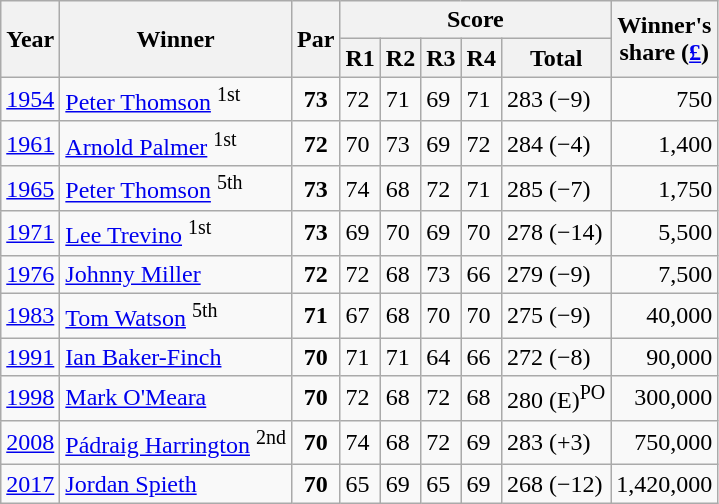<table class="wikitable">
<tr>
<th rowspan=2>Year</th>
<th rowspan=2>Winner</th>
<th rowspan=2>Par</th>
<th colspan=5>Score</th>
<th rowspan=2>Winner's<br>share (<a href='#'>£</a>)</th>
</tr>
<tr>
<th>R1</th>
<th>R2</th>
<th>R3</th>
<th>R4</th>
<th>Total</th>
</tr>
<tr>
<td><a href='#'>1954</a></td>
<td> <a href='#'>Peter Thomson</a>  <sup>1st</sup></td>
<td align=center><strong>73</strong></td>
<td>72</td>
<td>71</td>
<td>69</td>
<td>71</td>
<td>283 (−9)</td>
<td align=right>750</td>
</tr>
<tr>
<td><a href='#'>1961</a></td>
<td> <a href='#'>Arnold Palmer</a> <sup>1st</sup></td>
<td align=center><strong>72</strong></td>
<td>70</td>
<td>73</td>
<td>69</td>
<td>72</td>
<td>284 (−4)</td>
<td align=right>1,400</td>
</tr>
<tr>
<td><a href='#'>1965</a></td>
<td> <a href='#'>Peter Thomson</a> <sup>5th</sup></td>
<td align=center><strong>73</strong></td>
<td>74</td>
<td>68</td>
<td>72</td>
<td>71</td>
<td>285 (−7)</td>
<td align=right>1,750</td>
</tr>
<tr>
<td><a href='#'>1971</a></td>
<td> <a href='#'>Lee Trevino</a> <sup>1st</sup></td>
<td align=center><strong>73</strong></td>
<td>69</td>
<td>70</td>
<td>69</td>
<td>70</td>
<td>278 (−14)</td>
<td align=right>5,500</td>
</tr>
<tr>
<td><a href='#'>1976</a></td>
<td> <a href='#'>Johnny Miller</a></td>
<td align=center><strong>72</strong></td>
<td>72</td>
<td>68</td>
<td>73</td>
<td>66</td>
<td>279 (−9)</td>
<td align=right>7,500</td>
</tr>
<tr>
<td><a href='#'>1983</a></td>
<td> <a href='#'>Tom Watson</a> <sup>5th</sup></td>
<td align=center><strong>71</strong></td>
<td>67</td>
<td>68</td>
<td>70</td>
<td>70</td>
<td>275 (−9)</td>
<td align=right>40,000</td>
</tr>
<tr>
<td><a href='#'>1991</a></td>
<td> <a href='#'>Ian Baker-Finch</a></td>
<td align=center><strong>70</strong></td>
<td>71</td>
<td>71</td>
<td>64</td>
<td>66</td>
<td>272 (−8)</td>
<td align=right>90,000</td>
</tr>
<tr>
<td><a href='#'>1998</a></td>
<td> <a href='#'>Mark O'Meara</a></td>
<td align=center><strong>70</strong></td>
<td>72</td>
<td>68</td>
<td>72</td>
<td>68</td>
<td>280 (E)<sup>PO</sup></td>
<td align=right>300,000</td>
</tr>
<tr>
<td><a href='#'>2008</a></td>
<td> <a href='#'>Pádraig Harrington</a> <sup>2nd</sup></td>
<td align=center><strong>70</strong></td>
<td>74</td>
<td>68</td>
<td>72</td>
<td>69</td>
<td>283 (+3)</td>
<td align=right>750,000</td>
</tr>
<tr>
<td><a href='#'>2017</a></td>
<td> <a href='#'>Jordan Spieth</a></td>
<td align=center><strong>70</strong></td>
<td>65</td>
<td>69</td>
<td>65</td>
<td>69</td>
<td>268 (−12)</td>
<td align=right>1,420,000 </td>
</tr>
</table>
